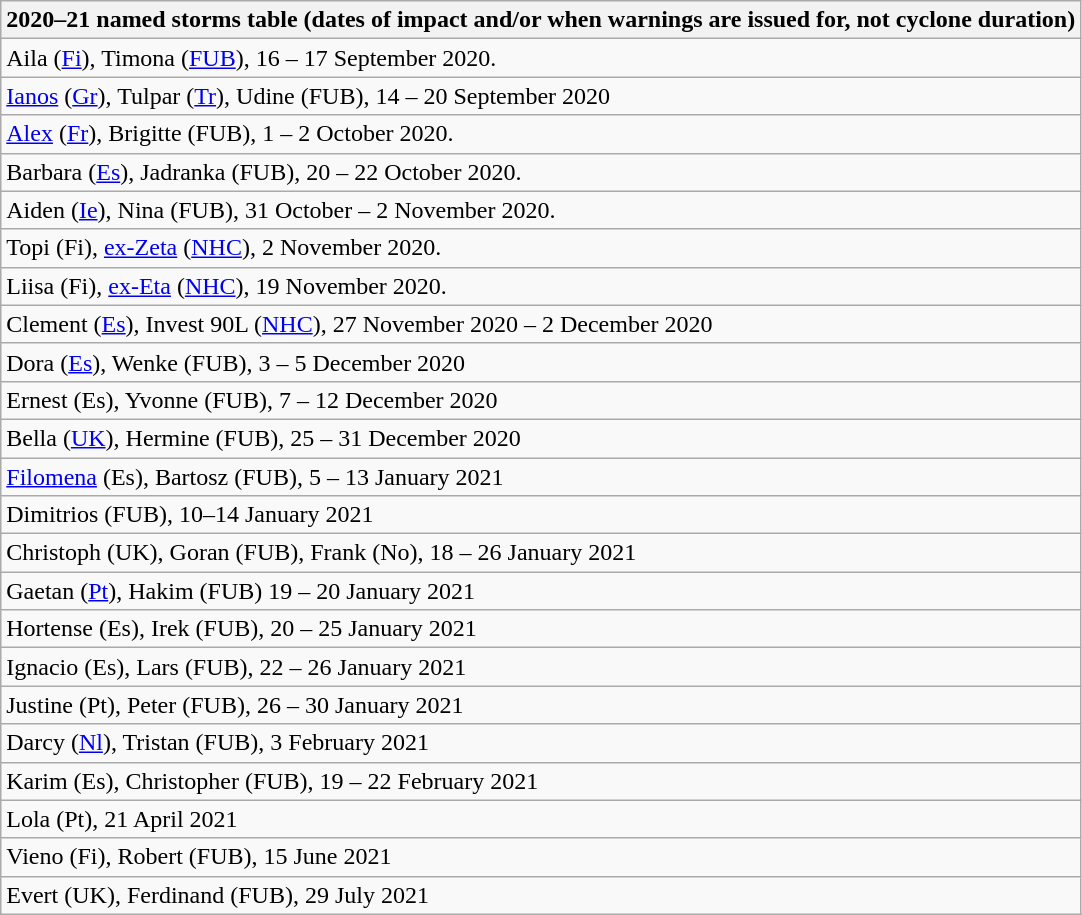<table class="wikitable sortable">
<tr>
<th>2020–21 named storms table (dates of impact and/or when warnings are issued for, not cyclone duration)</th>
</tr>
<tr>
<td>Aila (<a href='#'>Fi</a>), Timona (<a href='#'>FUB</a>), 16 – 17 September 2020.</td>
</tr>
<tr>
<td><a href='#'>Ianos</a> (<a href='#'>Gr</a>), Tulpar (<a href='#'>Tr</a>), Udine (FUB), 14 – 20 September 2020</td>
</tr>
<tr>
<td><a href='#'>Alex</a> (<a href='#'>Fr</a>), Brigitte (FUB), 1 – 2 October 2020.</td>
</tr>
<tr>
<td>Barbara (<a href='#'>Es</a>), Jadranka (FUB), 20 – 22 October 2020.</td>
</tr>
<tr>
<td>Aiden (<a href='#'>Ie</a>), Nina (FUB), 31 October – 2 November 2020.</td>
</tr>
<tr>
<td>Topi (Fi), <a href='#'>ex-Zeta</a> (<a href='#'>NHC</a>), 2 November 2020.</td>
</tr>
<tr>
<td>Liisa (Fi), <a href='#'>ex-Eta</a> (<a href='#'>NHC</a>), 19 November 2020.</td>
</tr>
<tr>
<td>Clement (<a href='#'>Es</a>), Invest 90L (<a href='#'>NHC</a>), 27 November 2020 – 2 December 2020</td>
</tr>
<tr>
<td>Dora (<a href='#'>Es</a>), Wenke (FUB), 3 – 5 December 2020</td>
</tr>
<tr>
<td>Ernest (Es), Yvonne (FUB), 7 – 12 December 2020</td>
</tr>
<tr>
<td>Bella (<a href='#'>UK</a>), Hermine (FUB), 25 – 31 December 2020</td>
</tr>
<tr>
<td><a href='#'>Filomena</a> (Es), Bartosz (FUB), 5 – 13 January 2021</td>
</tr>
<tr>
<td>Dimitrios (FUB), 10–14 January 2021</td>
</tr>
<tr>
<td>Christoph (UK), Goran (FUB), Frank (No), 18 – 26 January 2021</td>
</tr>
<tr>
<td>Gaetan (<a href='#'>Pt</a>), Hakim (FUB) 19 – 20 January 2021</td>
</tr>
<tr>
<td>Hortense (Es), Irek (FUB), 20 – 25 January 2021</td>
</tr>
<tr>
<td>Ignacio (Es), Lars (FUB), 22 – 26 January 2021</td>
</tr>
<tr>
<td>Justine (Pt), Peter (FUB), 26 – 30 January 2021</td>
</tr>
<tr>
<td>Darcy (<a href='#'>Nl</a>), Tristan (FUB), 3 February 2021</td>
</tr>
<tr>
<td>Karim (Es), Christopher (FUB), 19 – 22 February 2021</td>
</tr>
<tr>
<td>Lola (Pt), 21 April 2021</td>
</tr>
<tr>
<td>Vieno (Fi), Robert (FUB), 15 June 2021</td>
</tr>
<tr>
<td>Evert (UK), Ferdinand (FUB), 29 July 2021</td>
</tr>
</table>
